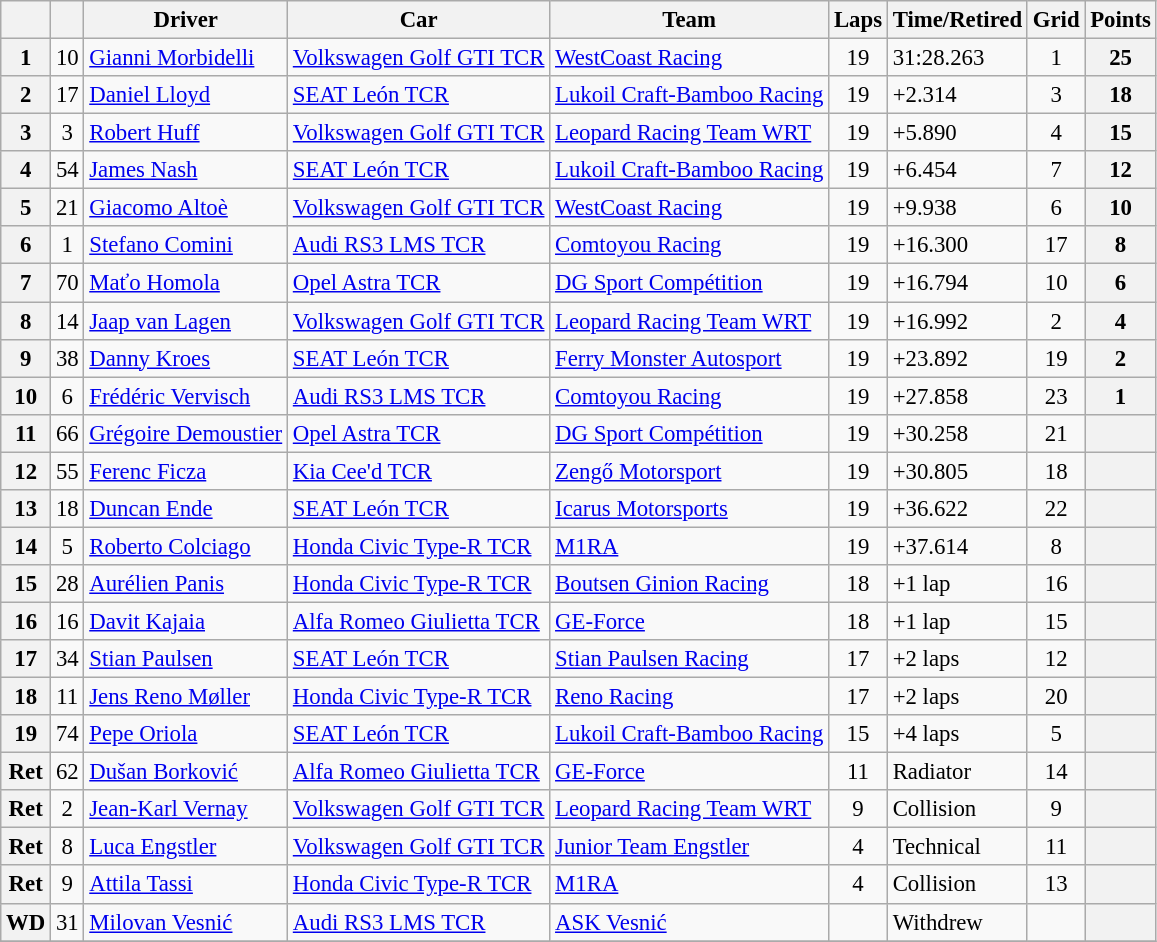<table class="wikitable sortable" style="font-size:95%">
<tr>
<th></th>
<th></th>
<th>Driver</th>
<th>Car</th>
<th>Team</th>
<th>Laps</th>
<th>Time/Retired</th>
<th>Grid</th>
<th>Points</th>
</tr>
<tr>
<th>1</th>
<td align=center>10</td>
<td> <a href='#'>Gianni Morbidelli</a></td>
<td><a href='#'>Volkswagen Golf GTI TCR</a></td>
<td> <a href='#'>WestCoast Racing</a></td>
<td align=center>19</td>
<td>31:28.263</td>
<td align=center>1</td>
<th>25</th>
</tr>
<tr>
<th>2</th>
<td align=center>17</td>
<td> <a href='#'>Daniel Lloyd</a></td>
<td><a href='#'>SEAT León TCR</a></td>
<td> <a href='#'>Lukoil Craft-Bamboo Racing</a></td>
<td align=center>19</td>
<td>+2.314</td>
<td align=center>3</td>
<th>18</th>
</tr>
<tr>
<th>3</th>
<td align=center>3</td>
<td> <a href='#'>Robert Huff</a></td>
<td><a href='#'>Volkswagen Golf GTI TCR</a></td>
<td> <a href='#'>Leopard Racing Team WRT</a></td>
<td align=center>19</td>
<td>+5.890</td>
<td align=center>4</td>
<th>15</th>
</tr>
<tr>
<th>4</th>
<td align=center>54</td>
<td> <a href='#'>James Nash</a></td>
<td><a href='#'>SEAT León TCR</a></td>
<td> <a href='#'>Lukoil Craft-Bamboo Racing</a></td>
<td align=center>19</td>
<td>+6.454</td>
<td align=center>7</td>
<th>12</th>
</tr>
<tr>
<th>5</th>
<td align=center>21</td>
<td> <a href='#'>Giacomo Altoè</a></td>
<td><a href='#'>Volkswagen Golf GTI TCR</a></td>
<td> <a href='#'>WestCoast Racing</a></td>
<td align=center>19</td>
<td>+9.938</td>
<td align=center>6</td>
<th>10</th>
</tr>
<tr>
<th>6</th>
<td align=center>1</td>
<td> <a href='#'>Stefano Comini</a></td>
<td><a href='#'>Audi RS3 LMS TCR</a></td>
<td> <a href='#'>Comtoyou Racing</a></td>
<td align=center>19</td>
<td>+16.300</td>
<td align=center>17</td>
<th>8</th>
</tr>
<tr>
<th>7</th>
<td align=center>70</td>
<td> <a href='#'>Maťo Homola</a></td>
<td><a href='#'>Opel Astra TCR</a></td>
<td> <a href='#'>DG Sport Compétition</a></td>
<td align=center>19</td>
<td>+16.794</td>
<td align=center>10</td>
<th>6</th>
</tr>
<tr>
<th>8</th>
<td align=center>14</td>
<td> <a href='#'>Jaap van Lagen</a></td>
<td><a href='#'>Volkswagen Golf GTI TCR</a></td>
<td> <a href='#'>Leopard Racing Team WRT</a></td>
<td align=center>19</td>
<td>+16.992</td>
<td align=center>2</td>
<th>4</th>
</tr>
<tr>
<th>9</th>
<td align=center>38</td>
<td> <a href='#'>Danny Kroes</a></td>
<td><a href='#'>SEAT León TCR</a></td>
<td> <a href='#'>Ferry Monster Autosport</a></td>
<td align=center>19</td>
<td>+23.892</td>
<td align=center>19</td>
<th>2</th>
</tr>
<tr>
<th>10</th>
<td align=center>6</td>
<td> <a href='#'>Frédéric Vervisch</a></td>
<td><a href='#'>Audi RS3 LMS TCR</a></td>
<td> <a href='#'>Comtoyou Racing</a></td>
<td align=center>19</td>
<td>+27.858</td>
<td align=center>23</td>
<th>1</th>
</tr>
<tr>
<th>11</th>
<td align=center>66</td>
<td> <a href='#'>Grégoire Demoustier</a></td>
<td><a href='#'>Opel Astra TCR</a></td>
<td> <a href='#'>DG Sport Compétition</a></td>
<td align=center>19</td>
<td>+30.258</td>
<td align=center>21</td>
<th></th>
</tr>
<tr>
<th>12</th>
<td align=center>55</td>
<td> <a href='#'>Ferenc Ficza</a></td>
<td><a href='#'>Kia Cee'd TCR</a></td>
<td> <a href='#'>Zengő Motorsport</a></td>
<td align=center>19</td>
<td>+30.805</td>
<td align=center>18</td>
<th></th>
</tr>
<tr>
<th>13</th>
<td align=center>18</td>
<td> <a href='#'>Duncan Ende</a></td>
<td><a href='#'>SEAT León TCR</a></td>
<td> <a href='#'>Icarus Motorsports</a></td>
<td align=center>19</td>
<td>+36.622</td>
<td align=center>22</td>
<th></th>
</tr>
<tr>
<th>14</th>
<td align=center>5</td>
<td> <a href='#'>Roberto Colciago</a></td>
<td><a href='#'>Honda Civic Type-R TCR</a></td>
<td> <a href='#'>M1RA</a></td>
<td align=center>19</td>
<td>+37.614</td>
<td align=center>8</td>
<th></th>
</tr>
<tr>
<th>15</th>
<td align=center>28</td>
<td> <a href='#'>Aurélien Panis</a></td>
<td><a href='#'>Honda Civic Type-R TCR</a></td>
<td> <a href='#'>Boutsen Ginion Racing</a></td>
<td align=center>18</td>
<td>+1 lap</td>
<td align=center>16</td>
<th></th>
</tr>
<tr>
<th>16</th>
<td align=center>16</td>
<td> <a href='#'>Davit Kajaia</a></td>
<td><a href='#'>Alfa Romeo Giulietta TCR</a></td>
<td> <a href='#'>GE-Force</a></td>
<td align=center>18</td>
<td>+1 lap</td>
<td align=center>15</td>
<th></th>
</tr>
<tr>
<th>17</th>
<td align=center>34</td>
<td> <a href='#'>Stian Paulsen</a></td>
<td><a href='#'>SEAT León TCR</a></td>
<td> <a href='#'>Stian Paulsen Racing</a></td>
<td align=center>17</td>
<td>+2 laps</td>
<td align=center>12</td>
<th></th>
</tr>
<tr>
<th>18</th>
<td align=center>11</td>
<td> <a href='#'>Jens Reno Møller</a></td>
<td><a href='#'>Honda Civic Type-R TCR</a></td>
<td> <a href='#'>Reno Racing</a></td>
<td align=center>17</td>
<td>+2 laps</td>
<td align=center>20</td>
<th></th>
</tr>
<tr>
<th>19</th>
<td align=center>74</td>
<td> <a href='#'>Pepe Oriola</a></td>
<td><a href='#'>SEAT León TCR</a></td>
<td> <a href='#'>Lukoil Craft-Bamboo Racing</a></td>
<td align=center>15</td>
<td>+4 laps</td>
<td align=center>5</td>
<th></th>
</tr>
<tr>
<th>Ret</th>
<td align=center>62</td>
<td> <a href='#'>Dušan Borković</a></td>
<td><a href='#'>Alfa Romeo Giulietta TCR</a></td>
<td> <a href='#'>GE-Force</a></td>
<td align=center>11</td>
<td>Radiator</td>
<td align=center>14</td>
<th></th>
</tr>
<tr>
<th>Ret</th>
<td align=center>2</td>
<td> <a href='#'>Jean-Karl Vernay</a></td>
<td><a href='#'>Volkswagen Golf GTI TCR</a></td>
<td> <a href='#'>Leopard Racing Team WRT</a></td>
<td align=center>9</td>
<td>Collision</td>
<td align=center>9</td>
<th></th>
</tr>
<tr>
<th>Ret</th>
<td align=center>8</td>
<td> <a href='#'>Luca Engstler</a></td>
<td><a href='#'>Volkswagen Golf GTI TCR</a></td>
<td> <a href='#'>Junior Team Engstler</a></td>
<td align=center>4</td>
<td>Technical</td>
<td align=center>11</td>
<th></th>
</tr>
<tr>
<th>Ret</th>
<td align=center>9</td>
<td> <a href='#'>Attila Tassi</a></td>
<td><a href='#'>Honda Civic Type-R TCR</a></td>
<td> <a href='#'>M1RA</a></td>
<td align=center>4</td>
<td>Collision</td>
<td align=center>13</td>
<th></th>
</tr>
<tr>
<th>WD</th>
<td align=center>31</td>
<td> <a href='#'>Milovan Vesnić</a></td>
<td><a href='#'>Audi RS3 LMS TCR</a></td>
<td> <a href='#'>ASK Vesnić</a></td>
<td align=center></td>
<td>Withdrew</td>
<td align=center></td>
<th></th>
</tr>
<tr>
</tr>
</table>
